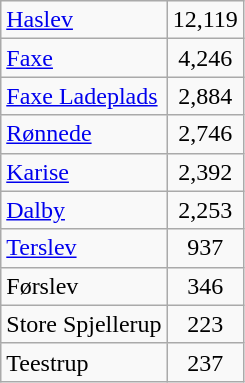<table class="wikitable" style="margin-right:1em">
<tr>
<td><a href='#'>Haslev</a></td>
<td align="center">12,119</td>
</tr>
<tr>
<td><a href='#'>Faxe</a></td>
<td align="center">4,246</td>
</tr>
<tr>
<td><a href='#'>Faxe Ladeplads</a></td>
<td align="center">2,884</td>
</tr>
<tr>
<td><a href='#'>Rønnede</a></td>
<td align="center">2,746</td>
</tr>
<tr>
<td><a href='#'>Karise</a></td>
<td align="center">2,392</td>
</tr>
<tr>
<td><a href='#'>Dalby</a></td>
<td align="center">2,253</td>
</tr>
<tr>
<td><a href='#'>Terslev</a></td>
<td align="center">937</td>
</tr>
<tr>
<td>Førslev</td>
<td align="center">346</td>
</tr>
<tr>
<td>Store Spjellerup</td>
<td align="center">223</td>
</tr>
<tr>
<td>Teestrup</td>
<td align="center">237</td>
</tr>
</table>
